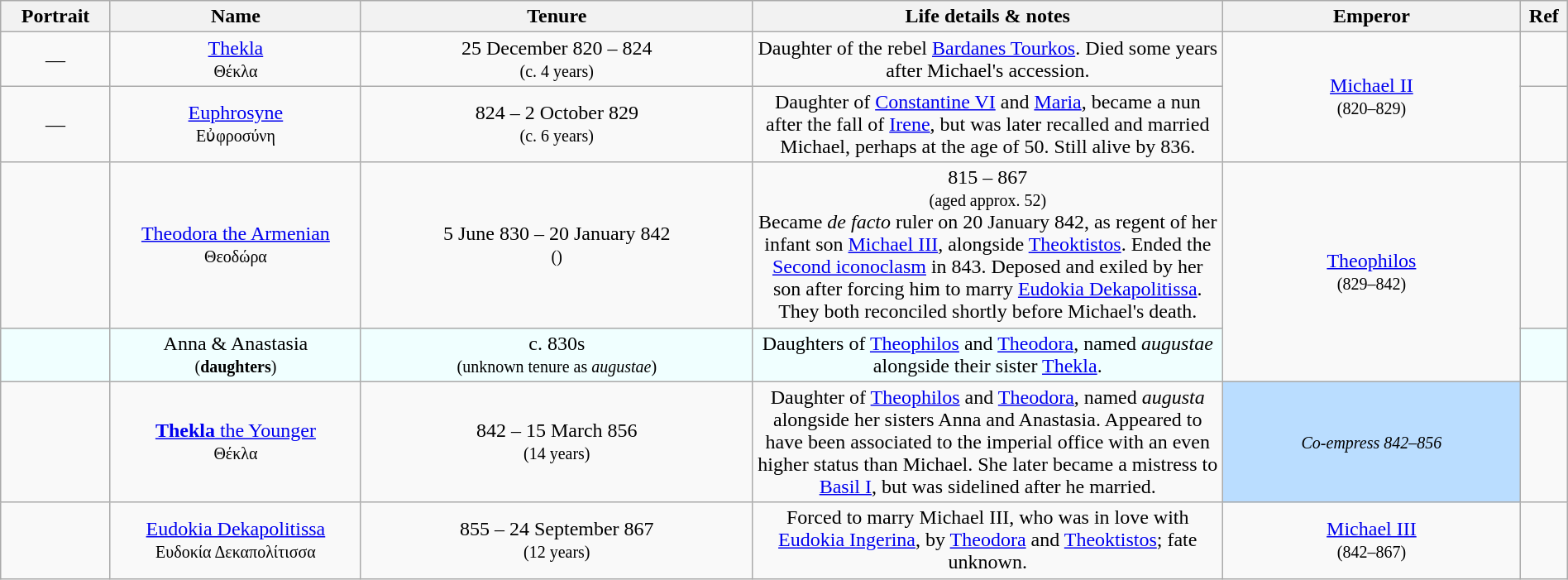<table class="wikitable" style="width:100%; text-align:center;">
<tr>
<th width="7%">Portrait</th>
<th width="16%">Name</th>
<th width="25%">Tenure</th>
<th width="30%">Life details & notes</th>
<th width="19%">Emperor</th>
<th width="3%">Ref</th>
</tr>
<tr>
<td>—</td>
<td><a href='#'>Thekla</a><br><small>Θέκλα</small></td>
<td>25 December 820 –  824<br><small>(c. 4 years)</small></td>
<td>Daughter of the rebel <a href='#'>Bardanes Tourkos</a>. Died some years after Michael's accession.</td>
<td rowspan=2><a href='#'>Michael II</a><br><small>(820–829)</small></td>
<td></td>
</tr>
<tr>
<td>—</td>
<td><a href='#'>Euphrosyne</a><br><small>Εὐφροσύνη</small></td>
<td> 824 – 2 October 829<br><small>(c. 6 years)</small></td>
<td>Daughter of <a href='#'>Constantine VI</a> and <a href='#'>Maria</a>, became a nun after the fall of <a href='#'>Irene</a>, but was later recalled and married Michael, perhaps at the age of 50. Still alive by 836.</td>
<td></td>
</tr>
<tr>
<td></td>
<td><a href='#'>Theodora the Armenian</a><br><small>Θεοδώρα</small></td>
<td>5 June 830 – 20 January 842<br><small>()</small></td>
<td> 815 –  867<br><small>(aged approx. 52)</small><br>Became <em>de facto</em> ruler on 20 January 842, as regent of her infant son <a href='#'>Michael III</a>, alongside <a href='#'>Theoktistos</a>. Ended the <a href='#'>Second iconoclasm</a> in 843. Deposed and exiled by her son after forcing him to marry <a href='#'>Eudokia Dekapolitissa</a>. They both reconciled shortly before Michael's death.</td>
<td rowspan=2><a href='#'>Theophilos</a><br><small>(829–842)</small></td>
<td><br></td>
</tr>
<tr>
<td style="background:#F0FFFF;"></td>
<td style="background:#F0FFFF;">Anna & Anastasia<br><small>(<strong>daughters</strong>)</small></td>
<td style="background:#F0FFFF;">c. 830s<br><small>(unknown tenure as <em>augustae</em>)</small></td>
<td style="background:#F0FFFF;">Daughters of <a href='#'>Theophilos</a> and <a href='#'>Theodora</a>, named <em>augustae</em> alongside their sister <a href='#'>Thekla</a>.</td>
<td style="background:#F0FFFF;"></td>
</tr>
<tr>
<td></td>
<td><a href='#'><strong>Thekla</strong> the Younger</a><br><small>Θέκλα</small></td>
<td>842 – 15 March 856<br><small>(14 years)</small></td>
<td>Daughter of <a href='#'>Theophilos</a> and <a href='#'>Theodora</a>, named <em>augusta</em> alongside her sisters Anna and Anastasia. Appeared to have been associated to the imperial office with an even higher status than Michael. She later became a mistress to <a href='#'>Basil I</a>, but was sidelined after he married.</td>
<td style="background:#baddff;"><small><em>Co-empress 842–856</em></small></td>
<td></td>
</tr>
<tr>
<td></td>
<td><a href='#'>Eudokia Dekapolitissa</a><br><small>Ευδοκία Δεκαπολίτισσα</small></td>
<td>855 – 24 September 867<br><small>(12 years)</small></td>
<td>Forced to marry Michael III, who was in love with <a href='#'>Eudokia Ingerina</a>, by <a href='#'>Theodora</a> and <a href='#'>Theoktistos</a>; fate unknown.</td>
<td><a href='#'>Michael III</a><br><small>(842–867)</small></td>
<td></td>
</tr>
</table>
